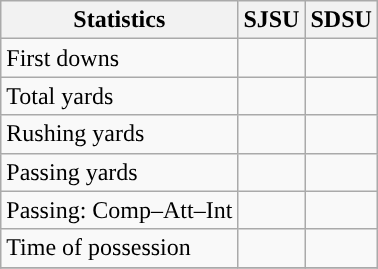<table class="wikitable" style="float: left;">
<tr>
<th>Statistics</th>
<th>SJSU</th>
<th>SDSU</th>
</tr>
<tr>
<td>First downs</td>
<td></td>
<td></td>
</tr>
<tr>
<td>Total yards</td>
<td></td>
<td></td>
</tr>
<tr>
<td>Rushing yards</td>
<td></td>
<td></td>
</tr>
<tr>
<td>Passing yards</td>
<td></td>
<td></td>
</tr>
<tr>
<td>Passing: Comp–Att–Int</td>
<td></td>
<td></td>
</tr>
<tr>
<td>Time of possession</td>
<td></td>
<td></td>
</tr>
<tr>
</tr>
</table>
